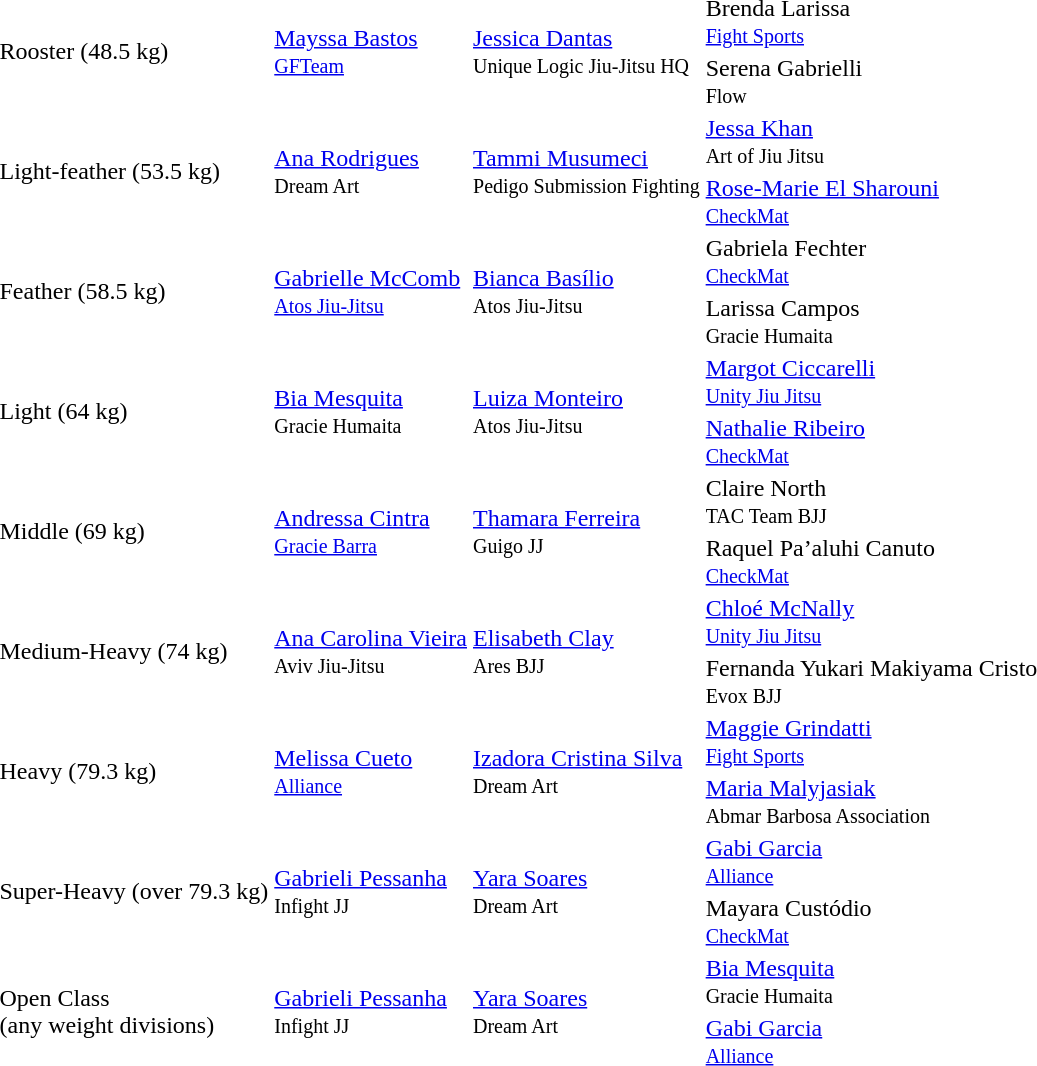<table>
<tr>
<td rowspan=2>Rooster (48.5 kg)</td>
<td rowspan=2> <a href='#'>Mayssa Bastos</a><br><small><a href='#'>GFTeam</a></small></td>
<td rowspan=2> <a href='#'>Jessica Dantas</a><br><small>Unique Logic Jiu-Jitsu HQ</small></td>
<td> Brenda Larissa<br><small><a href='#'>Fight Sports</a> </small></td>
</tr>
<tr>
<td> Serena Gabrielli<br><small>Flow</small></td>
</tr>
<tr>
<td rowspan=2>Light-feather (53.5 kg)</td>
<td rowspan=2> <a href='#'>Ana Rodrigues</a><br><small>Dream Art</small></td>
<td rowspan=2> <a href='#'>Tammi Musumeci</a><br><small>Pedigo Submission Fighting</small></td>
<td> <a href='#'>Jessa Khan</a><br><small>Art of Jiu Jitsu</small></td>
</tr>
<tr>
<td> <a href='#'>Rose-Marie El Sharouni</a><br><small><a href='#'>CheckMat</a></small></td>
</tr>
<tr>
<td rowspan=2>Feather (58.5 kg)</td>
<td rowspan=2> <a href='#'>Gabrielle McComb</a><br><small><a href='#'>Atos Jiu-Jitsu</a></small></td>
<td rowspan=2> <a href='#'>Bianca Basílio</a><br><small>Atos Jiu-Jitsu</small></td>
<td> Gabriela Fechter<br><small><a href='#'>CheckMat</a></small></td>
</tr>
<tr>
<td> Larissa Campos<br><small>Gracie Humaita</small></td>
</tr>
<tr>
<td rowspan=2>Light (64 kg)</td>
<td rowspan=2> <a href='#'>Bia Mesquita</a><br><small>Gracie Humaita</small></td>
<td rowspan=2> <a href='#'>Luiza Monteiro</a><br><small>Atos Jiu-Jitsu</small></td>
<td> <a href='#'>Margot Ciccarelli</a><br><small><a href='#'>Unity Jiu Jitsu</a></small></td>
</tr>
<tr>
<td> <a href='#'>Nathalie Ribeiro</a><br><small><a href='#'>CheckMat</a></small></td>
</tr>
<tr>
<td rowspan=2>Middle (69 kg)</td>
<td rowspan=2> <a href='#'>Andressa Cintra</a><br><small><a href='#'>Gracie Barra</a></small></td>
<td rowspan=2> <a href='#'>Thamara Ferreira</a><br><small>Guigo JJ</small></td>
<td> Claire North<br><small>TAC Team BJJ</small></td>
</tr>
<tr>
<td> Raquel Pa’aluhi Canuto<br><small><a href='#'>CheckMat</a></small></td>
</tr>
<tr>
<td rowspan=2>Medium-Heavy (74 kg)</td>
<td rowspan=2> <a href='#'>Ana Carolina Vieira</a><br><small>Aviv Jiu-Jitsu</small></td>
<td rowspan=2> <a href='#'>Elisabeth Clay</a><br><small>Ares BJJ</small></td>
<td> <a href='#'>Chloé McNally</a><br><small><a href='#'>Unity Jiu Jitsu</a></small></td>
</tr>
<tr>
<td> Fernanda Yukari Makiyama Cristo<br><small>Evox BJJ</small></td>
</tr>
<tr>
<td rowspan=2>Heavy (79.3 kg)</td>
<td rowspan=2> <a href='#'>Melissa Cueto</a><br><small><a href='#'>Alliance</a></small></td>
<td rowspan=2> <a href='#'>Izadora Cristina Silva</a><br><small>Dream Art</small></td>
<td> <a href='#'>Maggie Grindatti</a><br><small><a href='#'>Fight Sports</a></small></td>
</tr>
<tr>
<td> <a href='#'>Maria Malyjasiak</a><br><small>Abmar Barbosa Association</small></td>
</tr>
<tr>
<td rowspan=2>Super-Heavy (over 79.3 kg)</td>
<td rowspan=2> <a href='#'>Gabrieli Pessanha</a><br><small>Infight JJ</small></td>
<td rowspan=2> <a href='#'>Yara Soares</a><br><small>Dream Art</small></td>
<td> <a href='#'>Gabi Garcia</a><br><small><a href='#'>Alliance</a></small></td>
</tr>
<tr>
<td> Mayara Custódio<br><small><a href='#'>CheckMat</a></small></td>
</tr>
<tr>
<td rowspan=2>Open Class<br>(any weight divisions)</td>
<td rowspan=2> <a href='#'>Gabrieli Pessanha</a><br><small>Infight JJ</small></td>
<td rowspan=2> <a href='#'>Yara Soares</a><br><small>Dream Art</small></td>
<td> <a href='#'>Bia Mesquita</a><br><small>Gracie Humaita</small></td>
</tr>
<tr>
<td> <a href='#'>Gabi Garcia</a><br><small><a href='#'>Alliance</a></small></td>
</tr>
<tr>
</tr>
</table>
